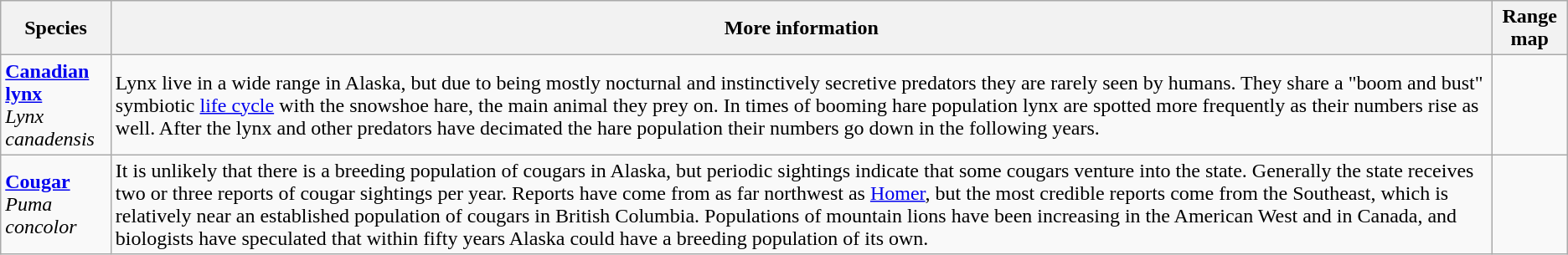<table class="wikitable">
<tr>
<th>Species</th>
<th>More information</th>
<th>Range map</th>
</tr>
<tr>
<td><strong><a href='#'>Canadian lynx</a></strong><br> <em>Lynx canadensis</em><br> </td>
<td>Lynx live in a wide range in Alaska, but due to being mostly nocturnal and instinctively secretive predators they are rarely seen by humans. They share a "boom and bust" symbiotic <a href='#'>life cycle</a> with the snowshoe hare, the main animal they prey on. In times of booming hare population lynx are spotted more frequently as their numbers rise as well. After the lynx and other predators have decimated the hare population their numbers go down in the following years.</td>
<td></td>
</tr>
<tr>
<td><strong><a href='#'>Cougar</a></strong><br><em>Puma concolor</em><br> </td>
<td>It is unlikely that there is a breeding population of cougars in Alaska, but periodic sightings indicate that some cougars venture into the state.  Generally the state receives two or three reports of cougar sightings per year.  Reports have come from as far northwest as <a href='#'>Homer</a>, but the most credible reports come from the Southeast, which is relatively near an established population of cougars in British Columbia. Populations of mountain lions have been increasing in the American West and in Canada, and biologists have speculated that within fifty years Alaska could have a breeding population of its own.</td>
<td></td>
</tr>
</table>
